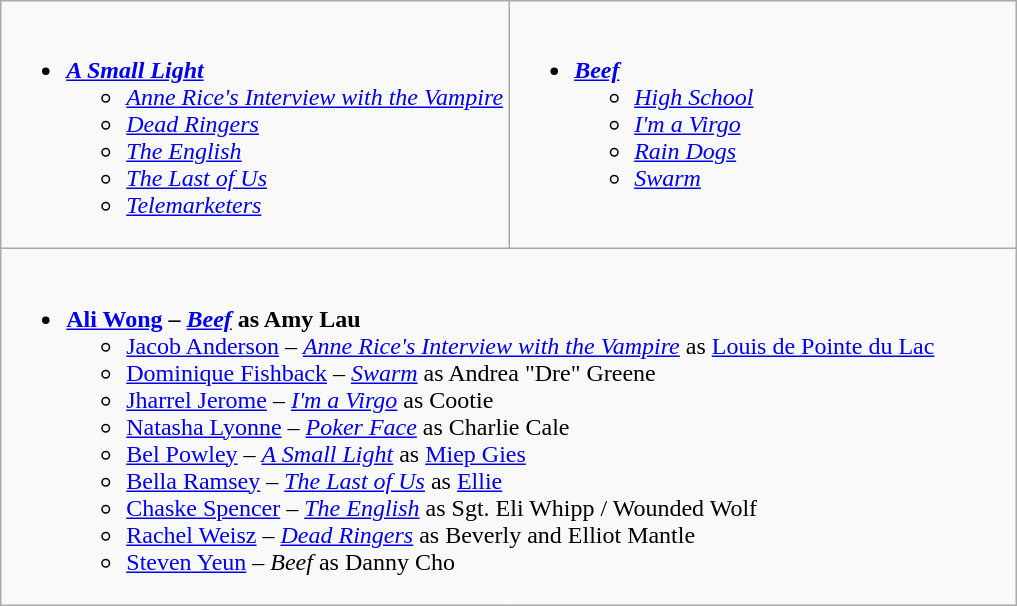<table class="wikitable" role="presentation">
<tr>
<td style="vertical-align:top; width:50%;"><br><ul><li><strong><em><a href='#'>A Small Light</a></em></strong><ul><li><em><a href='#'>Anne Rice's Interview with the Vampire</a></em></li><li><em><a href='#'>Dead Ringers</a></em></li><li><em><a href='#'>The English</a></em></li><li><em><a href='#'>The Last of Us</a></em></li><li><em><a href='#'>Telemarketers</a></em></li></ul></li></ul></td>
<td style="vertical-align:top; width:50%;"><br><ul><li><strong><em><a href='#'>Beef</a></em></strong><ul><li><em><a href='#'>High School</a></em></li><li><em><a href='#'>I'm a Virgo</a></em></li><li><em><a href='#'>Rain Dogs</a></em></li><li><em><a href='#'>Swarm</a></em></li></ul></li></ul></td>
</tr>
<tr>
<td colspan="2" style="vertical-align:top; width:50%;"><br><ul><li><strong><a href='#'>Ali Wong</a> – <em><a href='#'>Beef</a></em> as Amy Lau</strong><ul><li><a href='#'>Jacob Anderson</a> – <em><a href='#'>Anne Rice's Interview with the Vampire</a></em> as <a href='#'>Louis de Pointe du Lac</a></li><li><a href='#'>Dominique Fishback</a> – <em><a href='#'>Swarm</a></em> as Andrea "Dre" Greene</li><li><a href='#'>Jharrel Jerome</a> – <em><a href='#'>I'm a Virgo</a></em> as Cootie</li><li><a href='#'>Natasha Lyonne</a> – <em><a href='#'>Poker Face</a></em> as Charlie Cale</li><li><a href='#'>Bel Powley</a> – <em><a href='#'>A Small Light</a></em> as <a href='#'>Miep Gies</a></li><li><a href='#'>Bella Ramsey</a> – <em><a href='#'>The Last of Us</a></em> as <a href='#'>Ellie</a></li><li><a href='#'>Chaske Spencer</a> – <em><a href='#'>The English</a></em> as Sgt. Eli Whipp / Wounded Wolf</li><li><a href='#'>Rachel Weisz</a> – <em><a href='#'>Dead Ringers</a></em> as Beverly and Elliot Mantle</li><li><a href='#'>Steven Yeun</a> – <em>Beef</em> as Danny Cho</li></ul></li></ul></td>
</tr>
</table>
